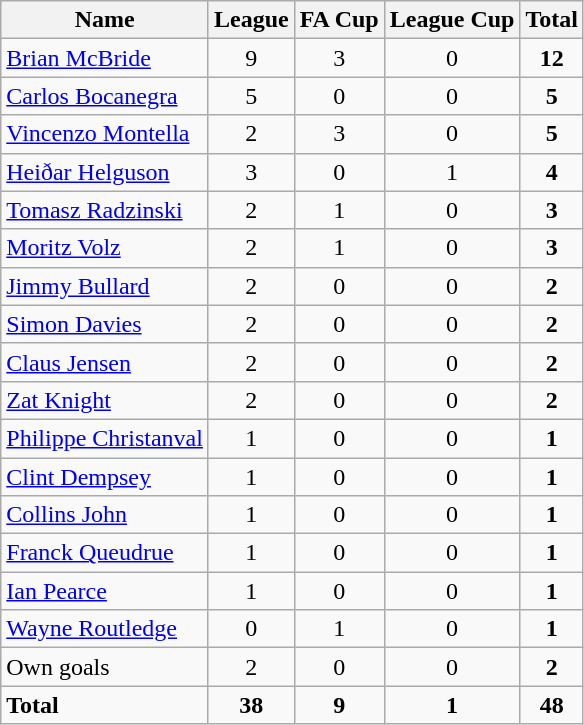<table class="wikitable sortable" style="text-align:center">
<tr>
<th>Name</th>
<th>League</th>
<th>FA Cup</th>
<th>League Cup</th>
<th>Total</th>
</tr>
<tr>
<td align="left"> <a href='#'>Brian McBride</a></td>
<td>9</td>
<td>3</td>
<td>0</td>
<td><strong>12</strong></td>
</tr>
<tr>
<td align="left"> <a href='#'>Carlos Bocanegra</a></td>
<td>5</td>
<td>0</td>
<td>0</td>
<td><strong>5</strong></td>
</tr>
<tr>
<td align="left"> <a href='#'>Vincenzo Montella</a></td>
<td>2</td>
<td>3</td>
<td>0</td>
<td><strong>5</strong></td>
</tr>
<tr>
<td align="left"> <a href='#'>Heiðar Helguson</a></td>
<td>3</td>
<td>0</td>
<td>1</td>
<td><strong>4</strong></td>
</tr>
<tr>
<td align="left"> <a href='#'>Tomasz Radzinski</a></td>
<td>2</td>
<td>1</td>
<td>0</td>
<td><strong>3</strong></td>
</tr>
<tr>
<td align="left"> <a href='#'>Moritz Volz</a></td>
<td>2</td>
<td>1</td>
<td>0</td>
<td><strong>3</strong></td>
</tr>
<tr>
<td align="left"> <a href='#'>Jimmy Bullard</a></td>
<td>2</td>
<td>0</td>
<td>0</td>
<td><strong>2</strong></td>
</tr>
<tr>
<td align="left"> <a href='#'>Simon Davies</a></td>
<td>2</td>
<td>0</td>
<td>0</td>
<td><strong>2</strong></td>
</tr>
<tr>
<td align="left"> <a href='#'>Claus Jensen</a></td>
<td>2</td>
<td>0</td>
<td>0</td>
<td><strong>2</strong></td>
</tr>
<tr>
<td align="left"> <a href='#'>Zat Knight</a></td>
<td>2</td>
<td>0</td>
<td>0</td>
<td><strong>2</strong></td>
</tr>
<tr>
<td align="left"> <a href='#'>Philippe Christanval</a></td>
<td>1</td>
<td>0</td>
<td>0</td>
<td><strong>1</strong></td>
</tr>
<tr>
<td align="left"> <a href='#'>Clint Dempsey</a></td>
<td>1</td>
<td>0</td>
<td>0</td>
<td><strong>1</strong></td>
</tr>
<tr>
<td align="left"> <a href='#'>Collins John</a></td>
<td>1</td>
<td>0</td>
<td>0</td>
<td><strong>1</strong></td>
</tr>
<tr>
<td align="left"> <a href='#'>Franck Queudrue</a></td>
<td>1</td>
<td>0</td>
<td>0</td>
<td><strong>1</strong></td>
</tr>
<tr>
<td align="left"> <a href='#'>Ian Pearce</a></td>
<td>1</td>
<td>0</td>
<td>0</td>
<td><strong>1</strong></td>
</tr>
<tr>
<td align="left"> <a href='#'>Wayne Routledge</a></td>
<td>0</td>
<td>1</td>
<td>0</td>
<td><strong>1</strong></td>
</tr>
<tr>
<td align="left">Own goals</td>
<td>2</td>
<td>0</td>
<td>0</td>
<td><strong>2</strong></td>
</tr>
<tr>
<td align="left"><strong>Total</strong></td>
<td><strong>38</strong></td>
<td><strong>9</strong></td>
<td><strong>1</strong></td>
<td><strong>48</strong></td>
</tr>
</table>
